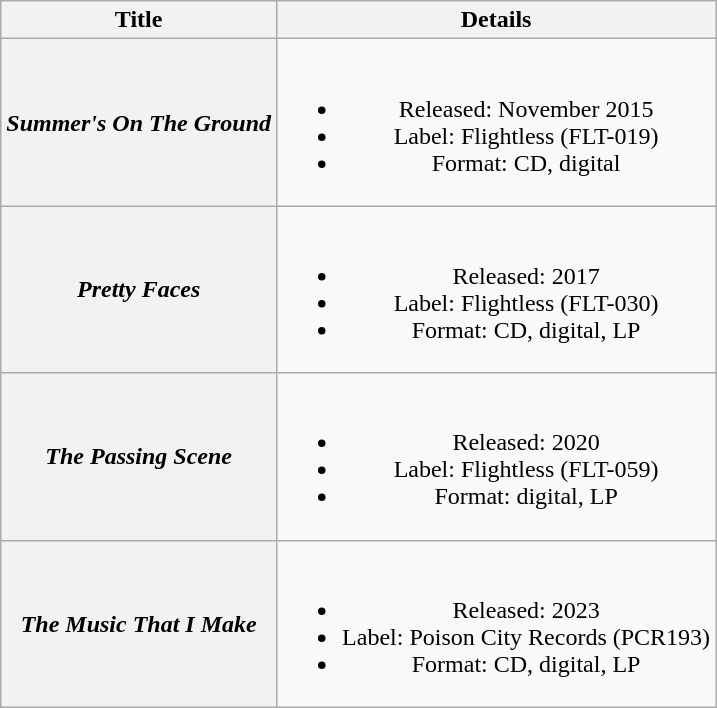<table class="wikitable plainrowheaders" style="text-align:center;" border="1">
<tr>
<th>Title</th>
<th>Details</th>
</tr>
<tr>
<th scope="row"><em>Summer's On The Ground</em></th>
<td><br><ul><li>Released: November 2015</li><li>Label: Flightless (FLT-019)</li><li>Format: CD, digital</li></ul></td>
</tr>
<tr>
<th scope="row"><em>Pretty Faces</em></th>
<td><br><ul><li>Released: 2017</li><li>Label: Flightless (FLT-030)</li><li>Format: CD, digital, LP</li></ul></td>
</tr>
<tr>
<th scope="row"><em>The Passing Scene</em></th>
<td><br><ul><li>Released: 2020</li><li>Label: Flightless (FLT-059)</li><li>Format: digital, LP</li></ul></td>
</tr>
<tr>
<th scope="row"><em>The Music That I Make</em></th>
<td><br><ul><li>Released: 2023</li><li>Label: Poison City Records (PCR193)</li><li>Format: CD, digital, LP</li></ul></td>
</tr>
</table>
